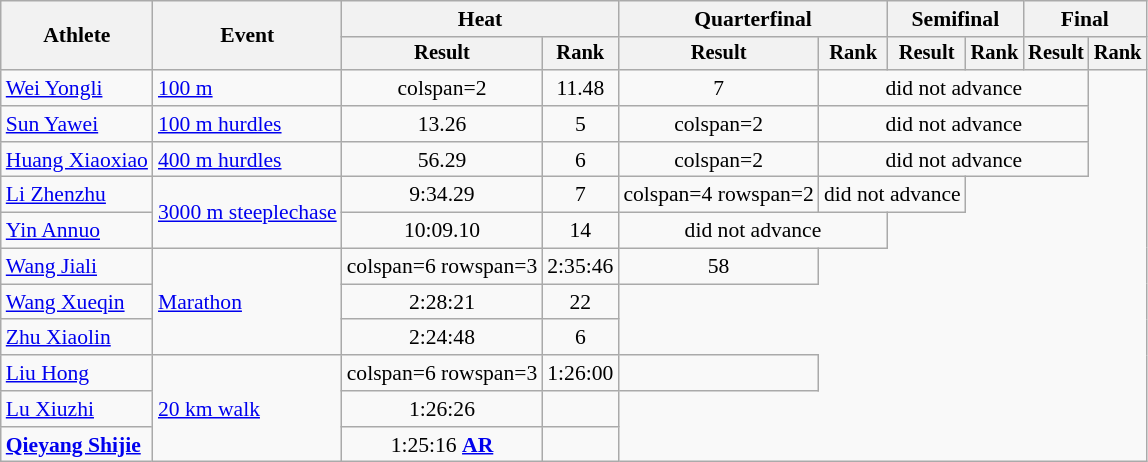<table class="wikitable" style="font-size:90%">
<tr>
<th rowspan="2">Athlete</th>
<th rowspan="2">Event</th>
<th colspan="2">Heat</th>
<th colspan="2">Quarterfinal</th>
<th colspan="2">Semifinal</th>
<th colspan="2">Final</th>
</tr>
<tr style="font-size:95%">
<th>Result</th>
<th>Rank</th>
<th>Result</th>
<th>Rank</th>
<th>Result</th>
<th>Rank</th>
<th>Result</th>
<th>Rank</th>
</tr>
<tr align=center>
<td align=left><a href='#'>Wei Yongli</a></td>
<td align=left><a href='#'>100 m</a></td>
<td>colspan=2 </td>
<td>11.48</td>
<td>7</td>
<td colspan=4>did not advance</td>
</tr>
<tr align=center>
<td align=left><a href='#'>Sun Yawei</a></td>
<td align=left><a href='#'>100 m hurdles</a></td>
<td>13.26</td>
<td>5</td>
<td>colspan=2 </td>
<td colspan=4>did not advance</td>
</tr>
<tr align=center>
<td align=left><a href='#'>Huang Xiaoxiao</a></td>
<td align=left><a href='#'>400 m hurdles</a></td>
<td>56.29</td>
<td>6</td>
<td>colspan=2 </td>
<td colspan=4>did not advance</td>
</tr>
<tr align=center>
<td align=left><a href='#'>Li Zhenzhu</a></td>
<td align=left rowspan=2><a href='#'>3000 m steeplechase</a></td>
<td>9:34.29</td>
<td>7</td>
<td>colspan=4 rowspan=2 </td>
<td colspan=2>did not advance</td>
</tr>
<tr align=center>
<td align=left><a href='#'>Yin Annuo</a></td>
<td>10:09.10</td>
<td>14</td>
<td colspan=2>did not advance</td>
</tr>
<tr align=center>
<td align=left><a href='#'>Wang Jiali</a></td>
<td align=left rowspan=3><a href='#'>Marathon</a></td>
<td>colspan=6 rowspan=3 </td>
<td>2:35:46</td>
<td>58</td>
</tr>
<tr align=center>
<td align=left><a href='#'>Wang Xueqin</a></td>
<td>2:28:21</td>
<td>22</td>
</tr>
<tr align=center>
<td align=left><a href='#'>Zhu Xiaolin</a></td>
<td>2:24:48</td>
<td>6</td>
</tr>
<tr align=center>
<td align=left><a href='#'>Liu Hong</a></td>
<td align=left rowspan=3><a href='#'>20 km walk</a></td>
<td>colspan=6 rowspan=3 </td>
<td>1:26:00</td>
<td></td>
</tr>
<tr align=center>
<td align=left><a href='#'>Lu Xiuzhi</a></td>
<td>1:26:26</td>
<td></td>
</tr>
<tr align=center>
<td align=left><strong><a href='#'>Qieyang Shijie</a></strong></td>
<td>1:25:16 <strong><a href='#'>AR</a></strong></td>
<td></td>
</tr>
</table>
